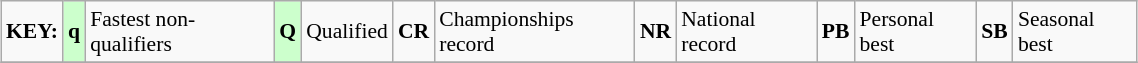<table class="wikitable" style="margin:0.5em auto; font-size:90%;position:relative;" width=60%>
<tr>
<td><strong>KEY:</strong></td>
<td bgcolor=ccffcc align=center><strong>q</strong></td>
<td>Fastest non-qualifiers</td>
<td bgcolor=ccffcc align=center><strong>Q</strong></td>
<td>Qualified</td>
<td align=center><strong>CR</strong></td>
<td>Championships record</td>
<td align=center><strong>NR</strong></td>
<td>National record</td>
<td align=center><strong>PB</strong></td>
<td>Personal best</td>
<td align=center><strong>SB</strong></td>
<td>Seasonal best</td>
</tr>
<tr>
</tr>
</table>
